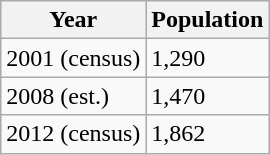<table class="wikitable">
<tr>
<th>Year</th>
<th>Population</th>
</tr>
<tr>
<td>2001 (census)</td>
<td>1,290</td>
</tr>
<tr>
<td>2008 (est.)</td>
<td>1,470</td>
</tr>
<tr>
<td>2012 (census)</td>
<td>1,862</td>
</tr>
</table>
